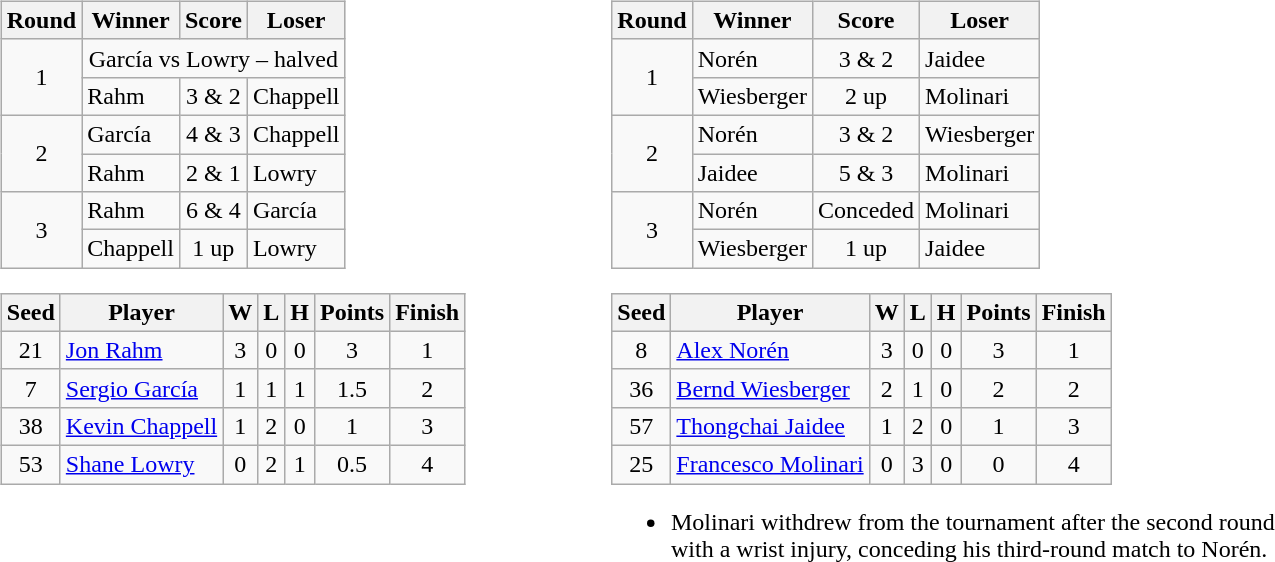<table style="width: 60em">
<tr>
<td valign=top><br><table class="wikitable">
<tr>
<th>Round</th>
<th>Winner</th>
<th>Score</th>
<th>Loser</th>
</tr>
<tr>
<td align=center rowspan=2>1</td>
<td colspan=3 align=center>García vs Lowry – halved</td>
</tr>
<tr>
<td>Rahm</td>
<td align=center>3 & 2</td>
<td>Chappell</td>
</tr>
<tr>
<td align=center rowspan=2>2</td>
<td>García</td>
<td align=center>4 & 3</td>
<td>Chappell</td>
</tr>
<tr>
<td>Rahm</td>
<td align=center>2 & 1</td>
<td>Lowry</td>
</tr>
<tr>
<td align=center rowspan=2>3</td>
<td>Rahm</td>
<td align=center>6 & 4</td>
<td>García</td>
</tr>
<tr>
<td>Chappell</td>
<td align=center>1 up</td>
<td>Lowry</td>
</tr>
</table>
<table class="wikitable" style="text-align:center">
<tr>
<th>Seed</th>
<th>Player</th>
<th>W</th>
<th>L</th>
<th>H</th>
<th>Points</th>
<th>Finish</th>
</tr>
<tr>
<td>21</td>
<td align=left> <a href='#'>Jon Rahm</a></td>
<td>3</td>
<td>0</td>
<td>0</td>
<td>3</td>
<td>1</td>
</tr>
<tr>
<td>7</td>
<td align=left> <a href='#'>Sergio García</a></td>
<td>1</td>
<td>1</td>
<td>1</td>
<td>1.5</td>
<td>2</td>
</tr>
<tr>
<td>38</td>
<td align=left> <a href='#'>Kevin Chappell</a></td>
<td>1</td>
<td>2</td>
<td>0</td>
<td>1</td>
<td>3</td>
</tr>
<tr>
<td>53</td>
<td align=left> <a href='#'>Shane Lowry</a></td>
<td>0</td>
<td>2</td>
<td>1</td>
<td>0.5</td>
<td>4</td>
</tr>
</table>
</td>
<td valign=top><br><table class="wikitable">
<tr>
<th>Round</th>
<th>Winner</th>
<th>Score</th>
<th>Loser</th>
</tr>
<tr>
<td align=center rowspan=2>1</td>
<td>Norén</td>
<td align=center>3 & 2</td>
<td>Jaidee</td>
</tr>
<tr>
<td>Wiesberger</td>
<td align=center>2 up</td>
<td>Molinari</td>
</tr>
<tr>
<td align=center rowspan=2>2</td>
<td>Norén</td>
<td align=center>3 & 2</td>
<td>Wiesberger</td>
</tr>
<tr>
<td>Jaidee</td>
<td align=center>5 & 3</td>
<td>Molinari</td>
</tr>
<tr>
<td align=center rowspan=2>3</td>
<td>Norén</td>
<td>Conceded</td>
<td>Molinari</td>
</tr>
<tr>
<td>Wiesberger</td>
<td align=center>1 up</td>
<td>Jaidee</td>
</tr>
</table>
<table class="wikitable" style="text-align:center">
<tr>
<th>Seed</th>
<th>Player</th>
<th>W</th>
<th>L</th>
<th>H</th>
<th>Points</th>
<th>Finish</th>
</tr>
<tr>
<td>8</td>
<td align=left> <a href='#'>Alex Norén</a></td>
<td>3</td>
<td>0</td>
<td>0</td>
<td>3</td>
<td>1</td>
</tr>
<tr>
<td>36</td>
<td align=left> <a href='#'>Bernd Wiesberger</a></td>
<td>2</td>
<td>1</td>
<td>0</td>
<td>2</td>
<td>2</td>
</tr>
<tr>
<td>57</td>
<td align=left> <a href='#'>Thongchai Jaidee</a></td>
<td>1</td>
<td>2</td>
<td>0</td>
<td>1</td>
<td>3</td>
</tr>
<tr>
<td>25</td>
<td align=left> <a href='#'>Francesco Molinari</a></td>
<td>0</td>
<td>3</td>
<td>0</td>
<td>0</td>
<td>4</td>
</tr>
</table>
<ul><li>Molinari withdrew from the tournament after the second round<br>with a wrist injury, conceding his third-round match to Norén.</li></ul></td>
</tr>
</table>
